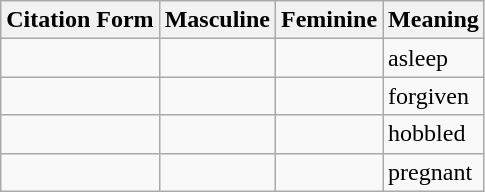<table class="wikitable">
<tr>
<th>Citation Form</th>
<th>Masculine</th>
<th>Feminine</th>
<th>Meaning</th>
</tr>
<tr>
<td></td>
<td></td>
<td></td>
<td>asleep</td>
</tr>
<tr>
<td></td>
<td></td>
<td></td>
<td>forgiven</td>
</tr>
<tr>
<td></td>
<td></td>
<td></td>
<td>hobbled</td>
</tr>
<tr>
<td></td>
<td></td>
<td></td>
<td>pregnant</td>
</tr>
</table>
